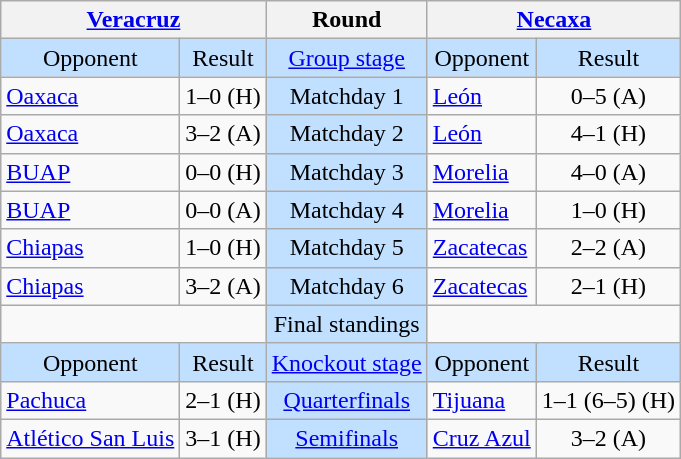<table class="wikitable" style="text-align:center">
<tr>
<th colspan=4><a href='#'>Veracruz</a></th>
<th>Round</th>
<th colspan=4><a href='#'>Necaxa</a></th>
</tr>
<tr bgcolor=#c1e0ff>
<td>Opponent</td>
<td colspan=3>Result</td>
<td><a href='#'>Group stage</a></td>
<td>Opponent</td>
<td colspan=3>Result</td>
</tr>
<tr>
<td align=left><a href='#'>Oaxaca</a></td>
<td colspan=3>1–0 (H)</td>
<td bgcolor=#c1e0ff>Matchday 1</td>
<td align=left><a href='#'>León</a></td>
<td colspan=3>0–5 (A)</td>
</tr>
<tr>
<td align=left><a href='#'>Oaxaca</a></td>
<td colspan=3>3–2 (A)</td>
<td bgcolor=#c1e0ff>Matchday 2</td>
<td align=left><a href='#'>León</a></td>
<td colspan=3>4–1 (H)</td>
</tr>
<tr>
<td align=left><a href='#'>BUAP</a></td>
<td colspan=3>0–0 (H)</td>
<td bgcolor=#c1e0ff>Matchday 3</td>
<td align=left><a href='#'>Morelia</a></td>
<td colspan=3>4–0 (A)</td>
</tr>
<tr>
<td align=left><a href='#'>BUAP</a></td>
<td colspan=3>0–0 (A)</td>
<td bgcolor=#c1e0ff>Matchday 4</td>
<td align=left><a href='#'>Morelia</a></td>
<td colspan=3>1–0 (H)</td>
</tr>
<tr>
<td align=left><a href='#'>Chiapas</a></td>
<td colspan=3>1–0 (H)</td>
<td bgcolor=#c1e0ff>Matchday 5</td>
<td align=left><a href='#'>Zacatecas</a></td>
<td colspan=3>2–2 (A)</td>
</tr>
<tr>
<td align=left><a href='#'>Chiapas</a></td>
<td colspan=3>3–2 (A)</td>
<td bgcolor=#c1e0ff>Matchday 6</td>
<td align=left><a href='#'>Zacatecas</a></td>
<td colspan=3>2–1 (H)</td>
</tr>
<tr>
<td colspan=4 valign=top><br></td>
<td bgcolor=#c1e0ff>Final standings</td>
<td colspan=4 valign=top><br></td>
</tr>
<tr bgcolor="#c1e0ff">
<td>Opponent</td>
<td colspan=3>Result</td>
<td><a href='#'>Knockout stage</a></td>
<td colspan=3>Opponent</td>
<td>Result</td>
</tr>
<tr>
<td align=left><a href='#'>Pachuca</a></td>
<td colspan=3>2–1 (H)</td>
<td bgcolor=#c1e0ff><a href='#'>Quarterfinals</a></td>
<td align=left><a href='#'>Tijuana</a></td>
<td colspan=3>1–1 (6–5) (H)</td>
</tr>
<tr>
<td align=left><a href='#'>Atlético San Luis</a></td>
<td colspan=3>3–1 (H)</td>
<td bgcolor=#c1e0ff><a href='#'>Semifinals</a></td>
<td align=left><a href='#'>Cruz Azul</a></td>
<td colspan=3>3–2 (A)</td>
</tr>
</table>
